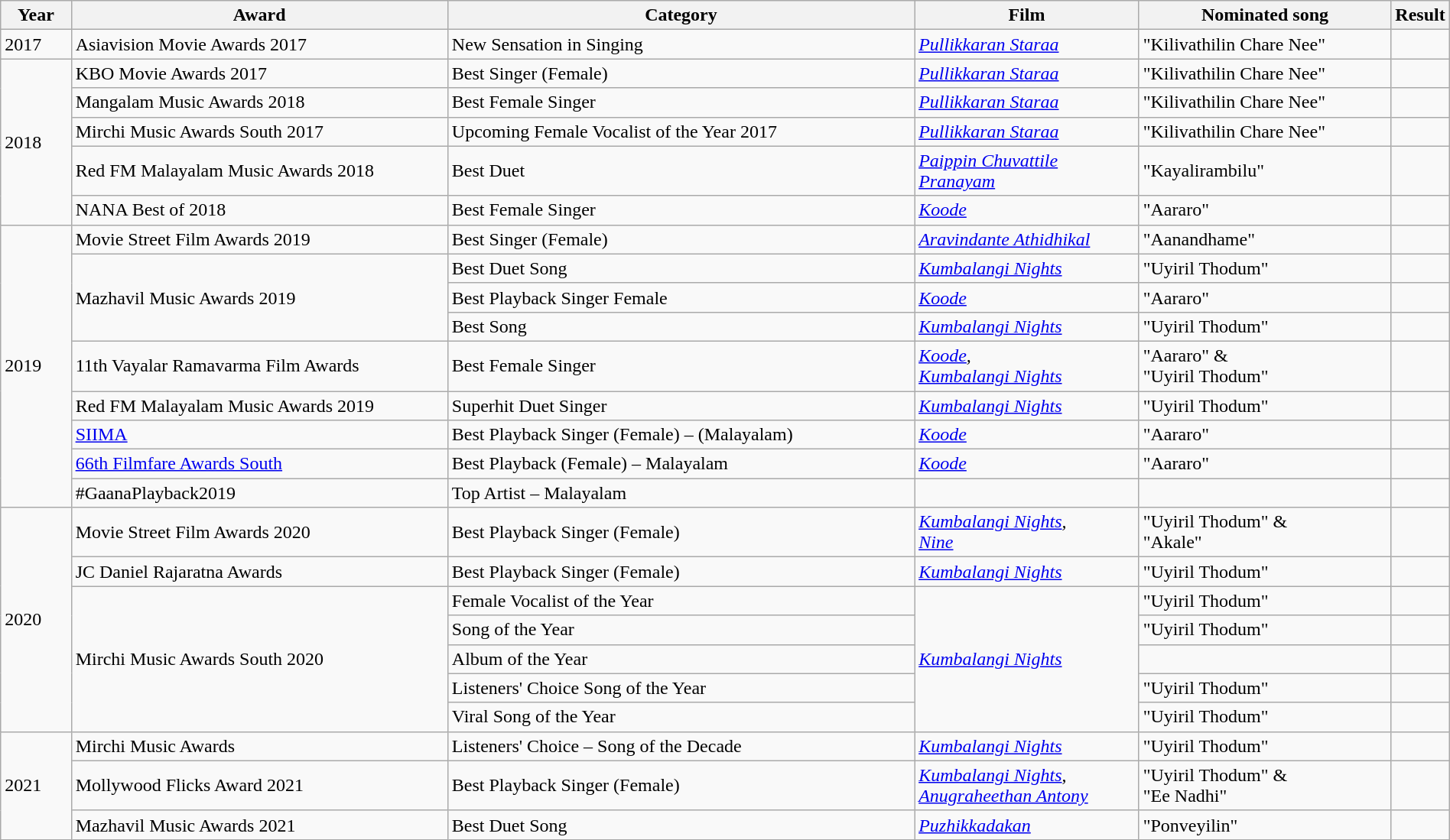<table class="wikitable plainrowheaders" width="100%" textcolor:#000;">
<tr>
<th scope="col" width="5%"><strong>Year</strong></th>
<th scope="col" width="27%"><strong>Award</strong></th>
<th scope="col" width="34%">Category</th>
<th scope="col" width="16%">Film</th>
<th scope="col" width="50%"><strong>Nominated song</strong></th>
<th scope="col" width="14%"><strong>Result</strong></th>
</tr>
<tr>
<td>2017</td>
<td>Asiavision Movie Awards 2017</td>
<td>New Sensation in Singing</td>
<td><em><a href='#'>Pullikkaran Staraa</a></em></td>
<td>"Kilivathilin Chare Nee"</td>
<td></td>
</tr>
<tr>
<td rowspan="5">2018</td>
<td>KBO Movie Awards 2017</td>
<td>Best Singer (Female)</td>
<td><em><a href='#'>Pullikkaran Staraa</a></em></td>
<td>"Kilivathilin Chare Nee"</td>
<td></td>
</tr>
<tr>
<td>Mangalam Music Awards 2018</td>
<td>Best Female Singer</td>
<td><em><a href='#'>Pullikkaran Staraa</a></em></td>
<td>"Kilivathilin Chare Nee"</td>
<td></td>
</tr>
<tr>
<td>Mirchi Music Awards South 2017</td>
<td>Upcoming Female Vocalist of the Year 2017</td>
<td><em><a href='#'>Pullikkaran Staraa</a></em></td>
<td>"Kilivathilin Chare Nee"</td>
<td></td>
</tr>
<tr>
<td>Red FM Malayalam Music Awards 2018</td>
<td>Best Duet</td>
<td><em><a href='#'>Paippin Chuvattile Pranayam</a></em></td>
<td>"Kayalirambilu"</td>
<td></td>
</tr>
<tr>
<td>NANA Best of 2018</td>
<td>Best Female Singer</td>
<td><em><a href='#'>Koode</a></em></td>
<td>"Aararo"</td>
<td></td>
</tr>
<tr>
<td rowspan="9">2019</td>
<td>Movie Street Film Awards 2019</td>
<td>Best Singer (Female)</td>
<td><em><a href='#'>Aravindante Athidhikal</a></em></td>
<td>"Aanandhame"</td>
<td></td>
</tr>
<tr>
<td rowspan="3">Mazhavil Music Awards 2019</td>
<td>Best Duet Song</td>
<td><em><a href='#'>Kumbalangi Nights</a></em></td>
<td>"Uyiril Thodum"</td>
<td></td>
</tr>
<tr>
<td>Best Playback Singer Female</td>
<td><em><a href='#'>Koode</a></em></td>
<td>"Aararo"</td>
<td></td>
</tr>
<tr>
<td>Best Song</td>
<td><em><a href='#'>Kumbalangi Nights</a></em></td>
<td>"Uyiril Thodum"</td>
<td></td>
</tr>
<tr>
<td>11th Vayalar Ramavarma Film Awards</td>
<td>Best Female Singer</td>
<td><em><a href='#'>Koode</a>,</em><br><em><a href='#'>Kumbalangi Nights</a></em></td>
<td>"Aararo" &<br>"Uyiril Thodum"</td>
<td></td>
</tr>
<tr>
<td>Red FM Malayalam Music Awards 2019</td>
<td>Superhit Duet Singer</td>
<td><em><a href='#'>Kumbalangi Nights</a></em></td>
<td>"Uyiril Thodum"</td>
<td></td>
</tr>
<tr>
<td><a href='#'>SIIMA</a></td>
<td>Best Playback Singer (Female) – (Malayalam)</td>
<td><em><a href='#'>Koode</a></em></td>
<td>"Aararo"</td>
<td></td>
</tr>
<tr>
<td><a href='#'>66th Filmfare Awards South</a></td>
<td>Best Playback (Female) – Malayalam</td>
<td><em><a href='#'>Koode</a></em></td>
<td>"Aararo"</td>
<td></td>
</tr>
<tr>
<td>#GaanaPlayback2019</td>
<td>Top Artist – Malayalam</td>
<td></td>
<td></td>
<td></td>
</tr>
<tr>
<td rowspan="7">2020</td>
<td>Movie Street Film Awards 2020</td>
<td>Best Playback Singer (Female)</td>
<td><em><a href='#'>Kumbalangi Nights</a>,</em><br><em><a href='#'>Nine</a></em></td>
<td>"Uyiril Thodum" &<br>"Akale"</td>
<td></td>
</tr>
<tr>
<td>JC Daniel Rajaratna Awards</td>
<td>Best Playback Singer (Female)</td>
<td><em><a href='#'>Kumbalangi Nights</a></em></td>
<td>"Uyiril Thodum"</td>
<td></td>
</tr>
<tr>
<td rowspan="5">Mirchi Music Awards South 2020</td>
<td>Female Vocalist of the Year</td>
<td rowspan="5"><em><a href='#'>Kumbalangi Nights</a></em></td>
<td>"Uyiril Thodum"</td>
<td></td>
</tr>
<tr>
<td>Song of the Year</td>
<td>"Uyiril Thodum"</td>
<td></td>
</tr>
<tr>
<td>Album of the Year</td>
<td></td>
<td></td>
</tr>
<tr>
<td>Listeners' Choice Song of the Year</td>
<td>"Uyiril Thodum"</td>
<td></td>
</tr>
<tr>
<td>Viral Song of the Year</td>
<td>"Uyiril Thodum"</td>
<td></td>
</tr>
<tr>
<td rowspan="3">2021</td>
<td>Mirchi Music Awards</td>
<td>Listeners' Choice – Song of the Decade</td>
<td><em><a href='#'>Kumbalangi Nights</a></em></td>
<td>"Uyiril Thodum"</td>
<td></td>
</tr>
<tr>
<td>Mollywood Flicks Award 2021</td>
<td>Best Playback Singer (Female)</td>
<td><em><a href='#'>Kumbalangi Nights</a></em>,<br><em><a href='#'>Anugraheethan Antony</a></em></td>
<td>"Uyiril Thodum" &<br>"Ee Nadhi"</td>
<td></td>
</tr>
<tr>
<td>Mazhavil Music Awards 2021</td>
<td>Best Duet Song</td>
<td><em><a href='#'>Puzhikkadakan</a></em></td>
<td>"Ponveyilin"</td>
<td></td>
</tr>
</table>
